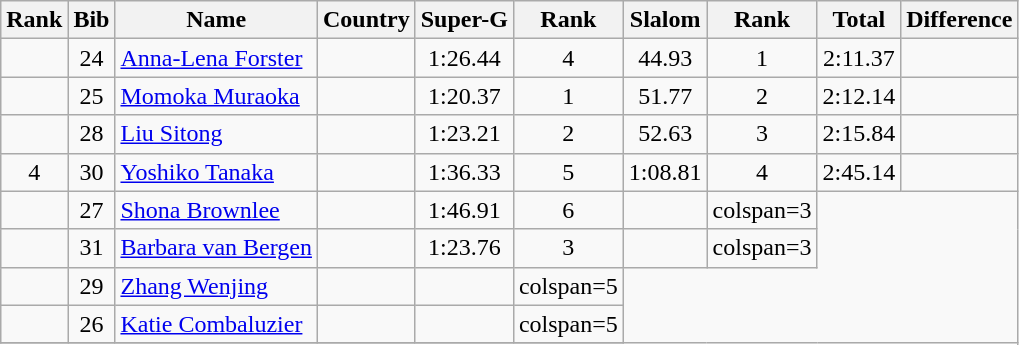<table class="wikitable sortable" style="text-align:center">
<tr>
<th>Rank</th>
<th>Bib</th>
<th>Name</th>
<th>Country</th>
<th>Super-G</th>
<th>Rank</th>
<th>Slalom</th>
<th>Rank</th>
<th>Total</th>
<th>Difference</th>
</tr>
<tr>
<td></td>
<td>24</td>
<td align="left"><a href='#'>Anna-Lena Forster</a></td>
<td align="left"></td>
<td>1:26.44</td>
<td>4</td>
<td>44.93</td>
<td>1</td>
<td>2:11.37</td>
<td></td>
</tr>
<tr>
<td></td>
<td>25</td>
<td align="left"><a href='#'>Momoka Muraoka</a></td>
<td align="left"></td>
<td>1:20.37</td>
<td>1</td>
<td>51.77</td>
<td>2</td>
<td>2:12.14</td>
<td></td>
</tr>
<tr>
<td></td>
<td>28</td>
<td align="left"><a href='#'>Liu Sitong</a></td>
<td align="left"></td>
<td>1:23.21</td>
<td>2</td>
<td>52.63</td>
<td>3</td>
<td>2:15.84</td>
<td></td>
</tr>
<tr>
<td>4</td>
<td>30</td>
<td align="left"><a href='#'>Yoshiko Tanaka</a></td>
<td align="left"></td>
<td>1:36.33</td>
<td>5</td>
<td>1:08.81</td>
<td>4</td>
<td>2:45.14</td>
<td></td>
</tr>
<tr>
<td></td>
<td>27</td>
<td align="left"><a href='#'>Shona Brownlee</a></td>
<td align="left"></td>
<td>1:46.91</td>
<td>6</td>
<td></td>
<td>colspan=3 </td>
</tr>
<tr>
<td></td>
<td>31</td>
<td align="left"><a href='#'>Barbara van Bergen</a></td>
<td align="left"></td>
<td>1:23.76</td>
<td>3</td>
<td></td>
<td>colspan=3 </td>
</tr>
<tr>
<td></td>
<td>29</td>
<td align="left"><a href='#'>Zhang Wenjing</a></td>
<td align="left"></td>
<td></td>
<td>colspan=5 </td>
</tr>
<tr>
<td></td>
<td>26</td>
<td align="left"><a href='#'>Katie Combaluzier</a></td>
<td align="left"></td>
<td></td>
<td>colspan=5 </td>
</tr>
<tr>
</tr>
</table>
